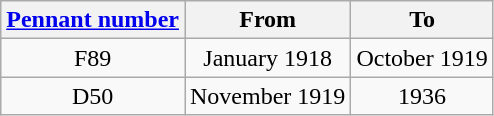<table class="wikitable" style="text-align:center">
<tr>
<th><a href='#'>Pennant number</a></th>
<th>From</th>
<th>To</th>
</tr>
<tr>
<td>F89</td>
<td>January 1918</td>
<td>October 1919</td>
</tr>
<tr>
<td>D50</td>
<td>November 1919</td>
<td>1936</td>
</tr>
</table>
